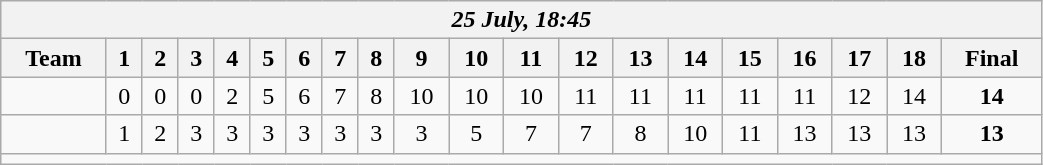<table class=wikitable style="text-align:center; width: 55%">
<tr>
<th colspan=20><em>25 July, 18:45</em></th>
</tr>
<tr>
<th>Team</th>
<th>1</th>
<th>2</th>
<th>3</th>
<th>4</th>
<th>5</th>
<th>6</th>
<th>7</th>
<th>8</th>
<th>9</th>
<th>10</th>
<th>11</th>
<th>12</th>
<th>13</th>
<th>14</th>
<th>15</th>
<th>16</th>
<th>17</th>
<th>18</th>
<th>Final</th>
</tr>
<tr>
<td align=left><strong></strong></td>
<td>0</td>
<td>0</td>
<td>0</td>
<td>2</td>
<td>5</td>
<td>6</td>
<td>7</td>
<td>8</td>
<td>10</td>
<td>10</td>
<td>10</td>
<td>11</td>
<td>11</td>
<td>11</td>
<td>11</td>
<td>11</td>
<td>12</td>
<td>14</td>
<td><strong>14</strong></td>
</tr>
<tr>
<td align=left></td>
<td>1</td>
<td>2</td>
<td>3</td>
<td>3</td>
<td>3</td>
<td>3</td>
<td>3</td>
<td>3</td>
<td>3</td>
<td>5</td>
<td>7</td>
<td>7</td>
<td>8</td>
<td>10</td>
<td>11</td>
<td>13</td>
<td>13</td>
<td>13</td>
<td><strong>13</strong></td>
</tr>
<tr>
<td colspan=20></td>
</tr>
</table>
